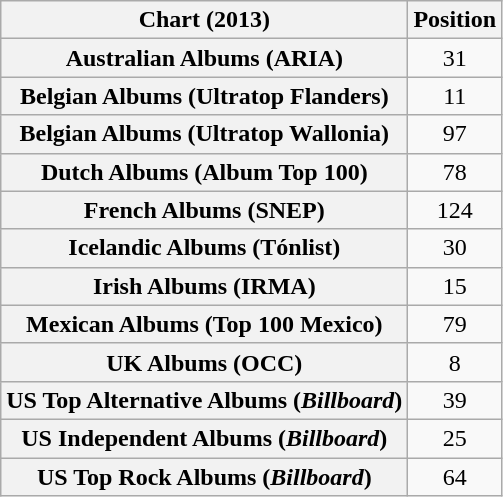<table class="wikitable plainrowheaders sortable" style="text-align:center">
<tr>
<th>Chart (2013)</th>
<th>Position</th>
</tr>
<tr>
<th scope="row">Australian Albums (ARIA)</th>
<td>31</td>
</tr>
<tr>
<th scope="row">Belgian Albums (Ultratop Flanders)</th>
<td>11</td>
</tr>
<tr>
<th scope="row">Belgian Albums (Ultratop Wallonia)</th>
<td>97</td>
</tr>
<tr>
<th scope="row">Dutch Albums (Album Top 100)</th>
<td>78</td>
</tr>
<tr>
<th scope="row">French Albums (SNEP)</th>
<td>124</td>
</tr>
<tr>
<th scope="row">Icelandic Albums (Tónlist)</th>
<td>30</td>
</tr>
<tr>
<th scope="row">Irish Albums (IRMA)</th>
<td>15</td>
</tr>
<tr>
<th scope="row">Mexican Albums (Top 100 Mexico)</th>
<td>79</td>
</tr>
<tr>
<th scope="row">UK Albums (OCC)</th>
<td>8</td>
</tr>
<tr>
<th scope="row">US Top Alternative Albums (<em>Billboard</em>)</th>
<td>39</td>
</tr>
<tr>
<th scope="row">US Independent Albums (<em>Billboard</em>)</th>
<td>25</td>
</tr>
<tr>
<th scope="row">US Top Rock Albums (<em>Billboard</em>)</th>
<td>64</td>
</tr>
</table>
